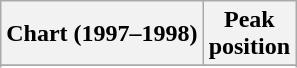<table class="wikitable sortable plainrowheaders" style="text-align:center">
<tr>
<th scope="col">Chart (1997–1998)</th>
<th scope="col">Peak<br>position</th>
</tr>
<tr>
</tr>
<tr>
</tr>
<tr>
</tr>
</table>
